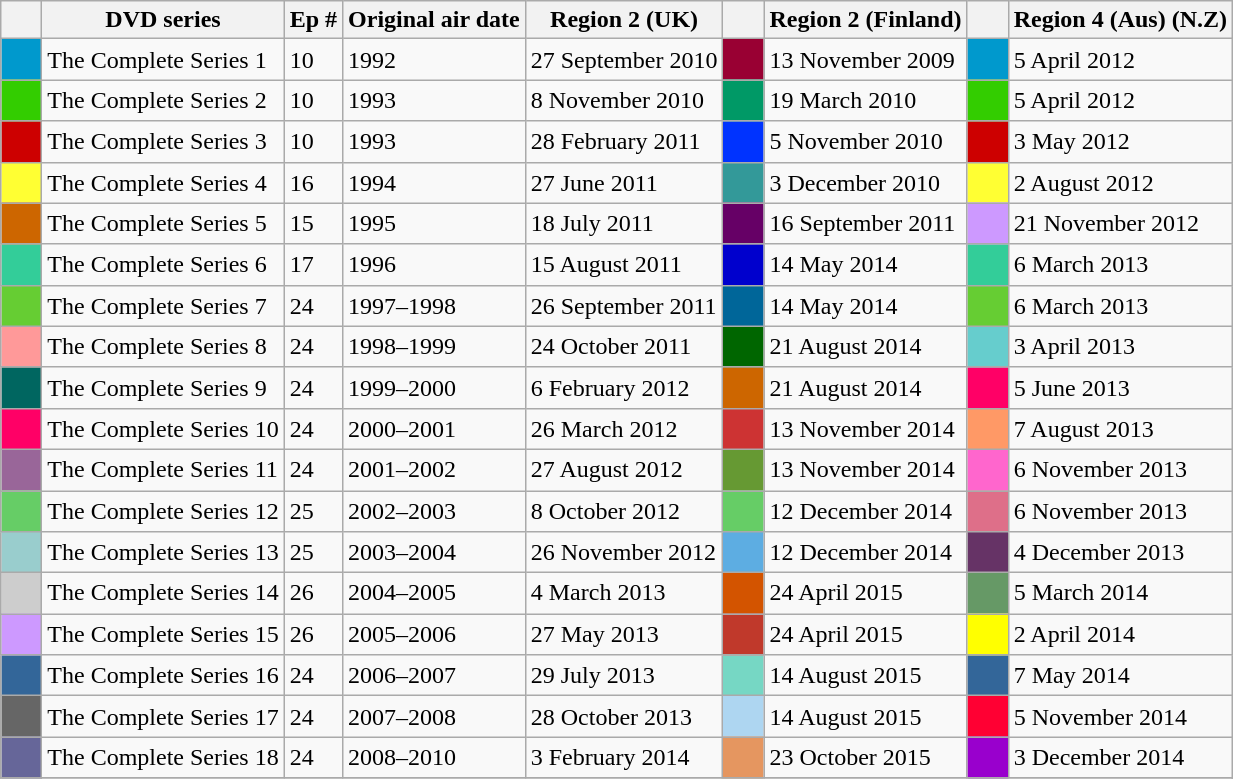<table class="wikitable">
<tr>
<th></th>
<th>DVD series</th>
<th>Ep #</th>
<th>Original air date</th>
<th>Region 2 (UK)</th>
<th></th>
<th>Region 2 (Finland)</th>
<th></th>
<th>Region 4 (Aus) (N.Z)</th>
</tr>
<tr>
<td bgcolor="#0099cd" height="20px" width="20px"></td>
<td>The Complete Series 1</td>
<td>10</td>
<td>1992</td>
<td>27 September 2010</td>
<td bgcolor="#990033" height="20px" width="20px"></td>
<td>13 November 2009</td>
<td bgcolor="#0099cd" height="20px" width="20px"></td>
<td>5 April 2012</td>
</tr>
<tr>
<td bgcolor="#33cd00" height="20px" width="20px"></td>
<td>The Complete Series 2</td>
<td>10</td>
<td>1993</td>
<td>8 November 2010</td>
<td bgcolor="#009966" height="20px" width="20px"></td>
<td>19 March 2010</td>
<td bgcolor="#33cd00" height="20px" width="20px"></td>
<td>5 April 2012</td>
</tr>
<tr>
<td bgcolor="#cd0000" height="20px" width="20px"></td>
<td>The Complete Series 3</td>
<td>10</td>
<td>1993</td>
<td>28 February 2011</td>
<td bgcolor="#0033ff" height="20px" width="20px"></td>
<td>5 November 2010</td>
<td bgcolor="#cd0000" height="20px" width="20px"></td>
<td>3 May 2012</td>
</tr>
<tr>
<td bgcolor="#ffff33" height="20px" width="20px"></td>
<td>The Complete Series 4</td>
<td>16</td>
<td>1994</td>
<td>27 June 2011</td>
<td bgcolor="#339999" height="20px" width="20px"></td>
<td>3 December 2010</td>
<td bgcolor="#ffff33" height="20px" width="20px"></td>
<td>2 August 2012</td>
</tr>
<tr>
<td bgcolor="#cd6600" height="20px" width="20px"></td>
<td>The Complete Series 5</td>
<td>15</td>
<td>1995</td>
<td>18 July 2011</td>
<td bgcolor="#660066" height="20px" width="20px"></td>
<td>16 September 2011</td>
<td bgcolor="#cd99ff" height="20px" width="20px"></td>
<td>21 November 2012</td>
</tr>
<tr>
<td bgcolor="#33cd99" height="20px" width="20px"></td>
<td>The Complete Series 6</td>
<td>17</td>
<td>1996</td>
<td>15 August 2011</td>
<td bgcolor="#0000cd" height="20px" width="20px"></td>
<td>14 May 2014</td>
<td bgcolor="#33cd99" height="20px" width="20px"></td>
<td>6 March 2013</td>
</tr>
<tr>
<td bgcolor="#66cd33" height="20px" width="20px"></td>
<td>The Complete Series 7</td>
<td>24</td>
<td>1997–1998</td>
<td>26 September 2011</td>
<td bgcolor="#006699" height="20px" width="20px"></td>
<td>14 May 2014</td>
<td bgcolor="#66cd33" height="20px" width="20px"></td>
<td>6 March 2013</td>
</tr>
<tr>
<td bgcolor="#ff9999" height="20px" width="20px"></td>
<td>The Complete Series 8</td>
<td>24</td>
<td>1998–1999</td>
<td>24 October 2011</td>
<td bgcolor="#006600" height="20px" width="20px"></td>
<td>21 August 2014</td>
<td bgcolor="#66cdcd" height="20px" width="20px"></td>
<td>3 April 2013</td>
</tr>
<tr>
<td bgcolor="#0066666" height="20px" width="20px"></td>
<td>The Complete Series 9</td>
<td>24</td>
<td>1999–2000</td>
<td>6 February 2012</td>
<td bgcolor="#cd6600" height="20px" width="20px"></td>
<td>21 August 2014</td>
<td bgcolor="#ff0066" height="20px" width="20px"></td>
<td>5 June 2013</td>
</tr>
<tr>
<td bgcolor="#ff0066" height="20px" width="20px"></td>
<td>The Complete Series 10</td>
<td>24</td>
<td>2000–2001</td>
<td>26 March 2012</td>
<td bgcolor="#cd3333" height="20px" width="20px"></td>
<td>13 November 2014</td>
<td bgcolor="#ff9966" height="20px" width="20px"></td>
<td>7 August 2013</td>
</tr>
<tr>
<td bgcolor="#996699" height="20px" width="20px"></td>
<td>The Complete Series 11</td>
<td>24</td>
<td>2001–2002</td>
<td>27 August 2012</td>
<td bgcolor="#669933" height="20px" width="20px"></td>
<td>13 November 2014</td>
<td bgcolor="#ff66cd" height="20px" width="20px"></td>
<td>6 November 2013</td>
</tr>
<tr>
<td bgcolor="#66cd66" height="20px" width="20px"></td>
<td>The Complete Series 12</td>
<td>25</td>
<td>2002–2003</td>
<td>8 October 2012</td>
<td bgcolor="#66cd66" height="20px" width="20px"></td>
<td>12 December 2014</td>
<td bgcolor="#DE6F89" height="20px" width="20px"></td>
<td>6 November 2013</td>
</tr>
<tr>
<td bgcolor="#99cdcd" height="20px" width="20px"></td>
<td>The Complete Series 13</td>
<td>25</td>
<td>2003–2004</td>
<td>26 November 2012</td>
<td bgcolor="#5DADE2" height="20px" width="20px"></td>
<td>12 December 2014</td>
<td bgcolor="#663366" height="20px" width="20px"></td>
<td>4 December 2013</td>
</tr>
<tr>
<td bgcolor="#cdcdcd" height="20px" width="20px"></td>
<td>The Complete Series 14</td>
<td>26</td>
<td>2004–2005</td>
<td>4 March 2013</td>
<td bgcolor="#D35400" height="20px" width="20px"></td>
<td>24 April 2015</td>
<td bgcolor="#669966" height="20px" width="20px"></td>
<td>5 March 2014</td>
</tr>
<tr>
<td bgcolor="#cd99ff" height="20px" width="20px"></td>
<td>The Complete Series 15</td>
<td>26</td>
<td>2005–2006</td>
<td>27 May 2013</td>
<td bgcolor="#C0392B" height="20px" width="20px"></td>
<td>24 April 2015</td>
<td bgcolor="#ffff00" height="20px" width="20px"></td>
<td>2 April 2014</td>
</tr>
<tr>
<td bgcolor="#336699" height="20px" width="20px"></td>
<td>The Complete Series 16</td>
<td>24</td>
<td>2006–2007</td>
<td>29 July 2013</td>
<td bgcolor="#76D7C4" height="20px" width="20px"></td>
<td>14 August 2015</td>
<td bgcolor="#336699" height="20px" width="20px"></td>
<td>7 May 2014</td>
</tr>
<tr>
<td bgcolor="#666666" height="20px" width="20px"></td>
<td>The Complete Series 17</td>
<td>24</td>
<td>2007–2008</td>
<td>28 October 2013</td>
<td bgcolor="#AED6F1" height="20px" width="20px"></td>
<td>14 August 2015</td>
<td bgcolor="#ff0033" height="20px" width="20px"></td>
<td>5 November 2014</td>
</tr>
<tr>
<td bgcolor="#666699" height="20px" width="20px"></td>
<td>The Complete Series 18</td>
<td>24</td>
<td>2008–2010</td>
<td>3 February 2014</td>
<td bgcolor="#e5966" height="20px" width="20px"></td>
<td>23 October 2015</td>
<td bgcolor="#9900cd" height="20px" width="20px"></td>
<td>3 December 2014</td>
</tr>
<tr>
</tr>
<tr>
</tr>
</table>
